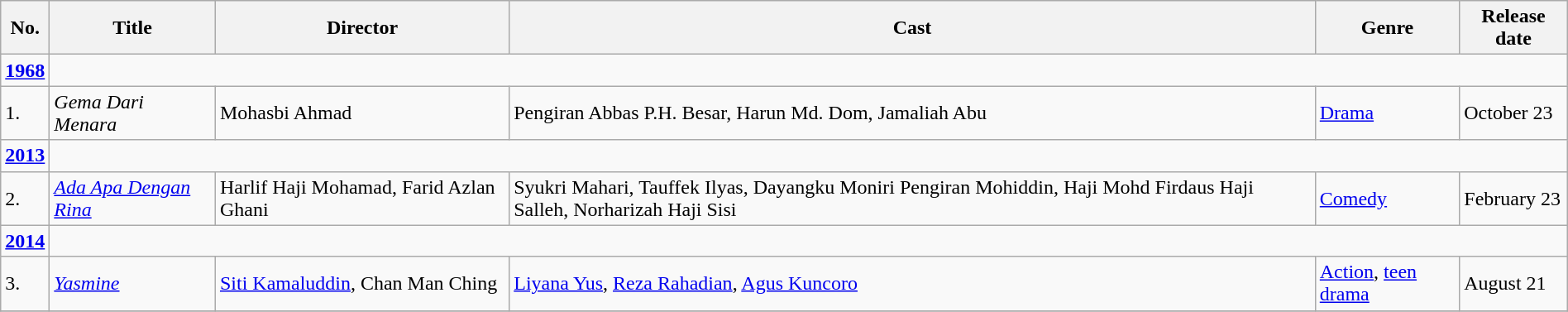<table class="wikitable sortable" style="width:100%;">
<tr>
<th>No.</th>
<th>Title</th>
<th>Director</th>
<th>Cast</th>
<th>Genre</th>
<th>Release date</th>
</tr>
<tr>
<td><strong><a href='#'>1968</a></strong></td>
</tr>
<tr>
<td>1.</td>
<td><em>Gema Dari Menara</em></td>
<td>Mohasbi Ahmad</td>
<td>Pengiran Abbas P.H. Besar, Harun Md. Dom, Jamaliah Abu</td>
<td><a href='#'>Drama</a></td>
<td>October 23</td>
</tr>
<tr>
<td><strong><a href='#'>2013</a></strong></td>
</tr>
<tr>
<td>2.</td>
<td><em><a href='#'>Ada Apa Dengan Rina</a></em></td>
<td>Harlif Haji Mohamad, Farid Azlan Ghani</td>
<td>Syukri Mahari, Tauffek Ilyas, Dayangku Moniri Pengiran Mohiddin, Haji Mohd Firdaus Haji Salleh, Norharizah Haji Sisi</td>
<td><a href='#'>Comedy</a></td>
<td>February 23</td>
</tr>
<tr>
<td><strong><a href='#'>2014</a></strong></td>
</tr>
<tr>
<td>3.</td>
<td><em><a href='#'>Yasmine</a></em></td>
<td><a href='#'>Siti Kamaluddin</a>, Chan Man Ching</td>
<td><a href='#'>Liyana Yus</a>, <a href='#'>Reza Rahadian</a>, <a href='#'>Agus Kuncoro</a></td>
<td><a href='#'>Action</a>, <a href='#'>teen drama</a></td>
<td>August 21</td>
</tr>
<tr>
</tr>
</table>
